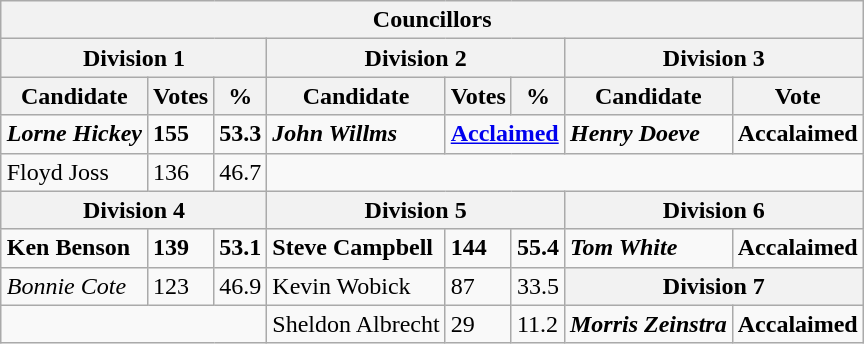<table class="wikitable collapsible collapsed" align="right">
<tr>
<th colspan=9>Councillors</th>
</tr>
<tr>
<th colspan=3>Division 1</th>
<th colspan=3>Division 2</th>
<th colspan=2>Division 3</th>
</tr>
<tr>
<th>Candidate</th>
<th>Votes</th>
<th>%</th>
<th>Candidate</th>
<th>Votes</th>
<th>%</th>
<th>Candidate</th>
<th>Vote</th>
</tr>
<tr>
<td><strong><em>Lorne Hickey</em></strong></td>
<td><strong>155</strong></td>
<td><strong>53.3</strong></td>
<td><strong><em>John Willms</em></strong></td>
<td colspan=2><strong><a href='#'>Acclaimed</a></strong></td>
<td><strong><em>Henry Doeve</em></strong></td>
<td><strong>Accalaimed</strong></td>
</tr>
<tr>
<td>Floyd Joss</td>
<td>136</td>
<td>46.7</td>
</tr>
<tr>
<th colspan=3>Division 4</th>
<th colspan=3>Division 5</th>
<th colspan=2>Division 6</th>
</tr>
<tr>
<td><strong>Ken Benson</strong></td>
<td><strong>139</strong></td>
<td><strong>53.1</strong></td>
<td><strong>Steve Campbell</strong></td>
<td><strong>144</strong></td>
<td><strong>55.4</strong></td>
<td><strong><em>Tom White</em></strong></td>
<td><strong>Accalaimed</strong></td>
</tr>
<tr>
<td><em>Bonnie Cote</em></td>
<td>123</td>
<td>46.9</td>
<td>Kevin Wobick</td>
<td>87</td>
<td>33.5</td>
<th colspan=2>Division 7</th>
</tr>
<tr>
<td colspan=3></td>
<td>Sheldon Albrecht</td>
<td>29</td>
<td>11.2</td>
<td><strong><em>Morris Zeinstra</em></strong></td>
<td><strong>Accalaimed</strong></td>
</tr>
</table>
